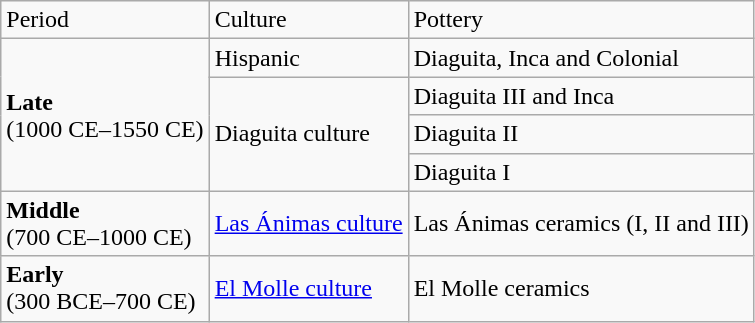<table class="wikitable">
<tr>
<td rowspan=1>Period</td>
<td rowspan=1>Culture</td>
<td rowspan=1>Pottery</td>
</tr>
<tr>
<td rowspan=4><strong>Late</strong> <br> (1000 CE–1550 CE)</td>
<td rowspan=1>Hispanic</td>
<td rowspan=1>Diaguita, Inca and Colonial</td>
</tr>
<tr>
<td rowspan=3>Diaguita culture</td>
<td rowspan=1>Diaguita III and Inca</td>
</tr>
<tr>
<td rowspan=1>Diaguita II</td>
</tr>
<tr>
<td rowspan=1>Diaguita I</td>
</tr>
<tr>
<td rowspan=1><strong>Middle</strong> <br> (700 CE–1000 CE)</td>
<td rowspan=1><a href='#'>Las Ánimas culture</a></td>
<td rowspan=1>Las Ánimas ceramics (I, II and III)</td>
</tr>
<tr>
<td rowspan=1><strong>Early</strong> <br> (300 BCE–700 CE)</td>
<td rowspan=1><a href='#'>El Molle culture</a></td>
<td rowspan=1>El Molle ceramics</td>
</tr>
</table>
